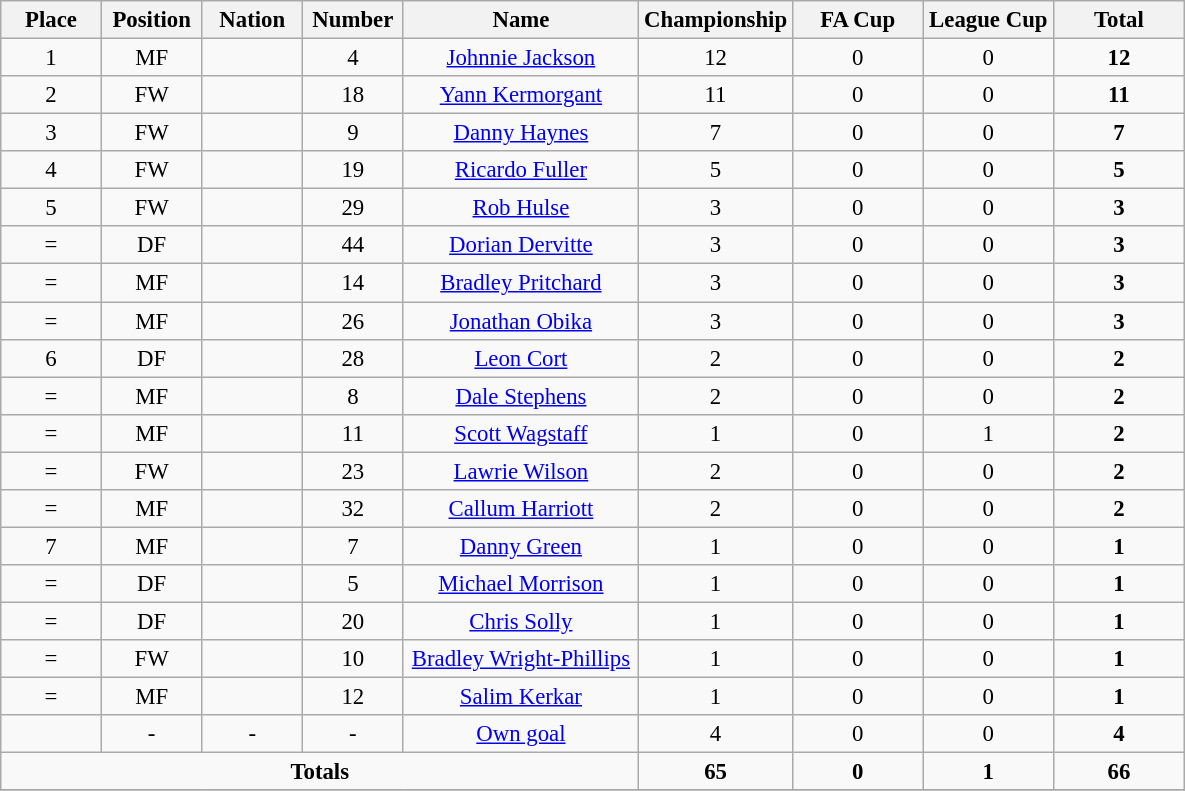<table class="wikitable" style="font-size: 95%; text-align: center;">
<tr>
<th width=60>Place</th>
<th width=60>Position</th>
<th width=60>Nation</th>
<th width=60>Number</th>
<th width=150>Name</th>
<th width=80>Championship</th>
<th width=80>FA Cup</th>
<th width=80>League Cup</th>
<th width=80>Total</th>
</tr>
<tr>
<td>1</td>
<td>MF</td>
<td></td>
<td>4</td>
<td><a href='#'>Johnnie Jackson</a></td>
<td>12</td>
<td>0</td>
<td>0</td>
<td><strong>12</strong></td>
</tr>
<tr>
<td>2</td>
<td>FW</td>
<td></td>
<td>18</td>
<td><a href='#'>Yann Kermorgant</a></td>
<td>11</td>
<td>0</td>
<td>0</td>
<td><strong>11</strong></td>
</tr>
<tr>
<td>3</td>
<td>FW</td>
<td></td>
<td>9</td>
<td><a href='#'>Danny Haynes</a></td>
<td>7</td>
<td>0</td>
<td>0</td>
<td><strong>7</strong></td>
</tr>
<tr>
<td>4</td>
<td>FW</td>
<td></td>
<td>19</td>
<td><a href='#'>Ricardo Fuller</a></td>
<td>5</td>
<td>0</td>
<td>0</td>
<td><strong>5</strong></td>
</tr>
<tr>
<td>5</td>
<td>FW</td>
<td></td>
<td>29</td>
<td><a href='#'>Rob Hulse</a></td>
<td>3</td>
<td>0</td>
<td>0</td>
<td><strong>3</strong></td>
</tr>
<tr>
<td>=</td>
<td>DF</td>
<td></td>
<td>44</td>
<td><a href='#'>Dorian Dervitte</a></td>
<td>3</td>
<td>0</td>
<td>0</td>
<td><strong>3</strong></td>
</tr>
<tr>
<td>=</td>
<td>MF</td>
<td></td>
<td>14</td>
<td><a href='#'>Bradley Pritchard</a></td>
<td>3</td>
<td>0</td>
<td>0</td>
<td><strong>3</strong></td>
</tr>
<tr>
<td>=</td>
<td>MF</td>
<td></td>
<td>26</td>
<td><a href='#'>Jonathan Obika</a></td>
<td>3</td>
<td>0</td>
<td>0</td>
<td><strong>3</strong></td>
</tr>
<tr>
<td>6</td>
<td>DF</td>
<td></td>
<td>28</td>
<td><a href='#'>Leon Cort</a></td>
<td>2</td>
<td>0</td>
<td>0</td>
<td><strong>2</strong></td>
</tr>
<tr>
<td>=</td>
<td>MF</td>
<td></td>
<td>8</td>
<td><a href='#'>Dale Stephens</a></td>
<td>2</td>
<td>0</td>
<td>0</td>
<td><strong>2</strong></td>
</tr>
<tr>
<td>=</td>
<td>MF</td>
<td></td>
<td>11</td>
<td><a href='#'>Scott Wagstaff</a></td>
<td>1</td>
<td>0</td>
<td>1</td>
<td><strong>2</strong></td>
</tr>
<tr>
<td>=</td>
<td>FW</td>
<td></td>
<td>23</td>
<td><a href='#'>Lawrie Wilson</a></td>
<td>2</td>
<td>0</td>
<td>0</td>
<td><strong>2</strong></td>
</tr>
<tr>
<td>=</td>
<td>MF</td>
<td></td>
<td>32</td>
<td><a href='#'>Callum Harriott</a></td>
<td>2</td>
<td>0</td>
<td>0</td>
<td><strong>2</strong></td>
</tr>
<tr>
<td>7</td>
<td>MF</td>
<td></td>
<td>7</td>
<td><a href='#'>Danny Green</a></td>
<td>1</td>
<td>0</td>
<td>0</td>
<td><strong>1</strong></td>
</tr>
<tr>
<td>=</td>
<td>DF</td>
<td></td>
<td>5</td>
<td><a href='#'>Michael Morrison</a></td>
<td>1</td>
<td>0</td>
<td>0</td>
<td><strong>1</strong></td>
</tr>
<tr>
<td>=</td>
<td>DF</td>
<td></td>
<td>20</td>
<td><a href='#'>Chris Solly</a></td>
<td>1</td>
<td>0</td>
<td>0</td>
<td><strong>1</strong></td>
</tr>
<tr>
<td>=</td>
<td>FW</td>
<td></td>
<td>10</td>
<td><a href='#'>Bradley Wright-Phillips</a></td>
<td>1</td>
<td>0</td>
<td>0</td>
<td><strong>1</strong></td>
</tr>
<tr>
<td>=</td>
<td>MF</td>
<td></td>
<td>12</td>
<td><a href='#'>Salim Kerkar</a></td>
<td>1</td>
<td>0</td>
<td>0</td>
<td><strong>1</strong></td>
</tr>
<tr>
<td></td>
<td>-</td>
<td>-</td>
<td>-</td>
<td><a href='#'>Own goal</a></td>
<td>4</td>
<td>0</td>
<td>0</td>
<td><strong>4</strong></td>
</tr>
<tr>
<td colspan="5"><strong>Totals</strong></td>
<td><strong>65</strong></td>
<td><strong>0</strong></td>
<td><strong>1</strong></td>
<td><strong>66</strong></td>
</tr>
<tr>
</tr>
</table>
